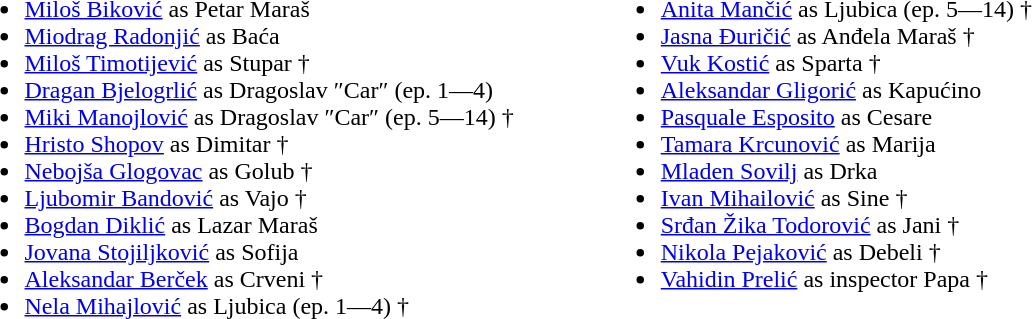<table>
<tr>
<td valign="top"><br><ul><li><a href='#'>Miloš Biković</a> as Petar Maraš</li><li><a href='#'>Miodrag Radonjić</a> as Baća</li><li><a href='#'>Miloš Timotijević</a> as Stupar †</li><li><a href='#'>Dragan Bjelogrlić</a> as Dragoslav ″Car″ (ep. 1—4)</li><li><a href='#'>Miki Manojlović</a> as Dragoslav ″Car″ (ep. 5—14) †</li><li><a href='#'>Hristo Shopov</a> as Dimitar †</li><li><a href='#'>Nebojša Glogovac</a> as Golub †</li><li><a href='#'>Ljubomir Bandović</a> as Vajo †</li><li><a href='#'>Bogdan Diklić</a> as Lazar Maraš</li><li><a href='#'>Jovana Stojiljković</a> as Sofija</li><li><a href='#'>Aleksandar Berček</a> as Crveni †</li><li><a href='#'>Nela Mihajlović</a> as Ljubica (ep. 1—4) †</li></ul></td>
<td width="50"> </td>
<td valign="top"><br><ul><li><a href='#'>Anita Mančić</a> as Ljubica (ep. 5—14) †</li><li><a href='#'>Jasna Đuričić</a> as Anđela Maraš †</li><li><a href='#'>Vuk Kostić</a> as Sparta †</li><li><a href='#'>Aleksandar Gligorić</a> as Kapućino</li><li><a href='#'>Pasquale Esposito</a> as Cesare</li><li><a href='#'>Tamara Krcunović</a> as Marija</li><li><a href='#'>Mladen Sovilj</a> as Drka</li><li><a href='#'>Ivan Mihailović</a> as Sine †</li><li><a href='#'>Srđan Žika Todorović</a> as Jani †</li><li><a href='#'>Nikola Pejaković</a> as Debeli †</li><li><a href='#'>Vahidin Prelić</a> as inspector Papa †</li></ul></td>
</tr>
</table>
